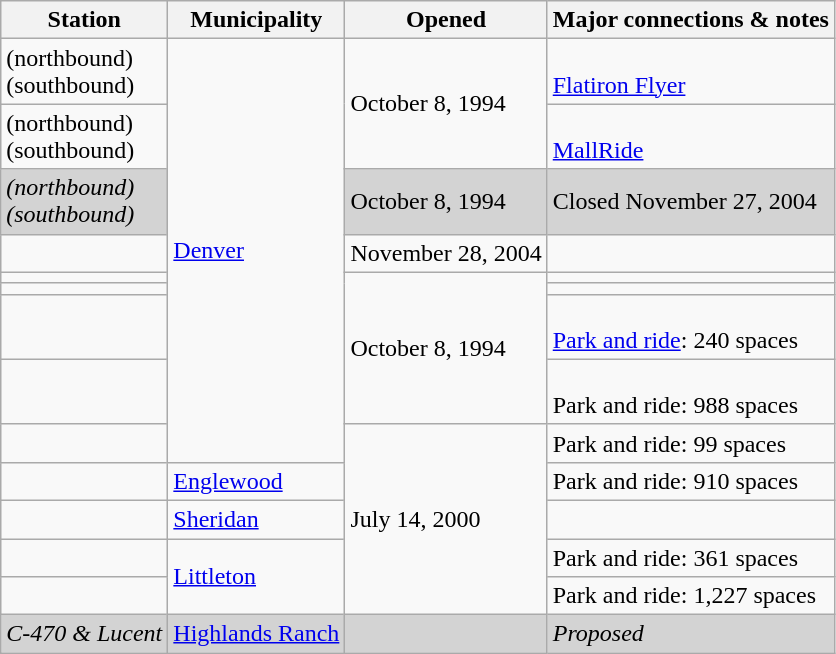<table class="wikitable">
<tr>
<th>Station</th>
<th>Municipality</th>
<th>Opened</th>
<th>Major connections & notes</th>
</tr>
<tr>
<td> (northbound)<br> (southbound)</td>
<td rowspan="9"><a href='#'>Denver</a></td>
<td rowspan="2">October 8, 1994</td>
<td> <br> <a href='#'>Flatiron Flyer</a></td>
</tr>
<tr>
<td> (northbound)<br> (southbound)</td>
<td> <br> <a href='#'>MallRide</a></td>
</tr>
<tr bgcolor="lightgray">
<td><em> (northbound)<br> (southbound)</em></td>
<td>October 8, 1994</td>
<td>Closed November 27, 2004</td>
</tr>
<tr>
<td></td>
<td>November 28, 2004</td>
<td> </td>
</tr>
<tr>
<td></td>
<td rowspan="4">October 8, 1994</td>
<td> </td>
</tr>
<tr>
<td></td>
<td> </td>
</tr>
<tr>
<td></td>
<td> <br><a href='#'>Park and ride</a>: 240 spaces</td>
</tr>
<tr>
<td></td>
<td> <br>Park and ride: 988 spaces</td>
</tr>
<tr>
<td></td>
<td rowspan="5">July 14, 2000</td>
<td>Park and ride: 99 spaces</td>
</tr>
<tr>
<td></td>
<td><a href='#'>Englewood</a></td>
<td>Park and ride: 910 spaces</td>
</tr>
<tr>
<td></td>
<td><a href='#'>Sheridan</a></td>
<td></td>
</tr>
<tr>
<td></td>
<td rowspan="2"><a href='#'>Littleton</a></td>
<td>Park and ride: 361 spaces</td>
</tr>
<tr>
<td></td>
<td>Park and ride: 1,227 spaces</td>
</tr>
<tr style="background-color:lightgray">
<td><em>C-470 & Lucent</em></td>
<td><a href='#'>Highlands Ranch</a></td>
<td></td>
<td><em>Proposed</em></td>
</tr>
</table>
